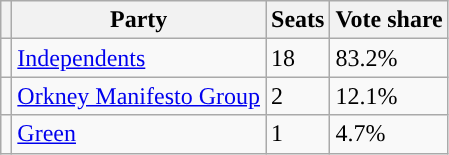<table class="wikitable">
<tr>
<th></th>
<th scope="col">Party</th>
<th scope="col">Seats</th>
<th scope="col">Vote share</th>
</tr>
<tr>
<td style="background-color: "></td>
<td scope="row"><a href='#'>Independents</a></td>
<td>18</td>
<td>83.2%</td>
</tr>
<tr>
<td style="background-color: "></td>
<td scope="row"><a href='#'>Orkney Manifesto Group</a></td>
<td>2</td>
<td>12.1%</td>
</tr>
<tr>
<td style="background-color: "></td>
<td scope="row"><a href='#'>Green</a></td>
<td>1</td>
<td>4.7%</td>
</tr>
</table>
